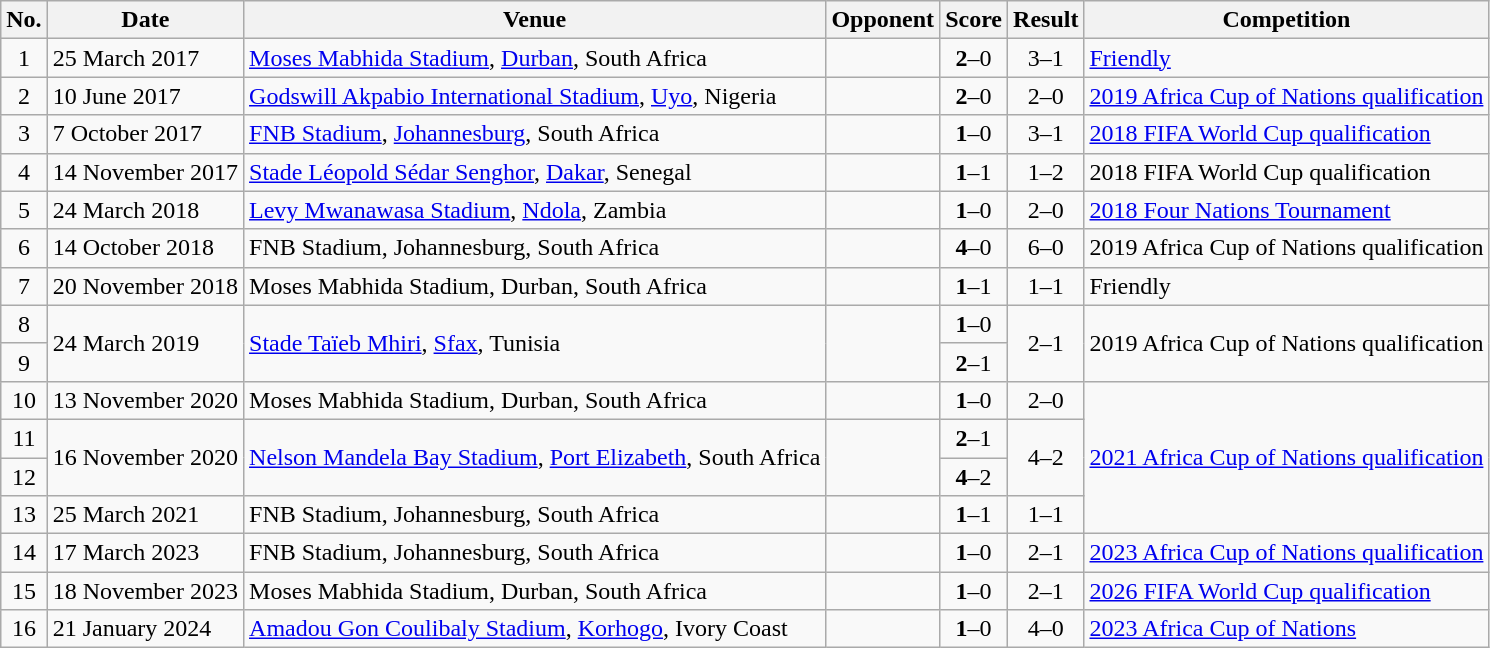<table class="wikitable">
<tr>
<th>No.</th>
<th>Date</th>
<th>Venue</th>
<th>Opponent</th>
<th>Score</th>
<th>Result</th>
<th>Competition</th>
</tr>
<tr>
<td align=center>1</td>
<td>25 March 2017</td>
<td><a href='#'>Moses Mabhida Stadium</a>, <a href='#'>Durban</a>, South Africa</td>
<td></td>
<td align=center><strong>2</strong>–0</td>
<td align=center>3–1</td>
<td><a href='#'>Friendly</a></td>
</tr>
<tr>
<td align=center>2</td>
<td>10 June 2017</td>
<td><a href='#'>Godswill Akpabio International Stadium</a>, <a href='#'>Uyo</a>, Nigeria</td>
<td></td>
<td align=center><strong>2</strong>–0</td>
<td align=center>2–0</td>
<td><a href='#'>2019 Africa Cup of Nations qualification</a></td>
</tr>
<tr>
<td align=center>3</td>
<td>7 October 2017</td>
<td><a href='#'>FNB Stadium</a>, <a href='#'>Johannesburg</a>, South Africa</td>
<td></td>
<td align=center><strong>1</strong>–0</td>
<td align=center>3–1</td>
<td><a href='#'>2018 FIFA World Cup qualification</a></td>
</tr>
<tr>
<td align=center>4</td>
<td>14 November 2017</td>
<td><a href='#'>Stade Léopold Sédar Senghor</a>, <a href='#'>Dakar</a>, Senegal</td>
<td></td>
<td align=center><strong>1</strong>–1</td>
<td align=center>1–2</td>
<td>2018 FIFA World Cup qualification</td>
</tr>
<tr>
<td align=center>5</td>
<td>24 March 2018</td>
<td><a href='#'>Levy Mwanawasa Stadium</a>, <a href='#'>Ndola</a>, Zambia</td>
<td></td>
<td align=center><strong>1</strong>–0</td>
<td align=center>2–0</td>
<td><a href='#'>2018 Four Nations Tournament</a></td>
</tr>
<tr>
<td align=center>6</td>
<td>14 October 2018</td>
<td>FNB Stadium, Johannesburg, South Africa</td>
<td></td>
<td align=center><strong>4</strong>–0</td>
<td align=center>6–0</td>
<td>2019 Africa Cup of Nations qualification</td>
</tr>
<tr>
<td align=center>7</td>
<td>20 November 2018</td>
<td>Moses Mabhida Stadium, Durban, South Africa</td>
<td></td>
<td align=center><strong>1</strong>–1</td>
<td align=center>1–1</td>
<td>Friendly</td>
</tr>
<tr>
<td align=center>8</td>
<td rowspan="2">24 March 2019</td>
<td rowspan="2"><a href='#'>Stade Taïeb Mhiri</a>, <a href='#'>Sfax</a>, Tunisia</td>
<td rowspan="2"></td>
<td align=center><strong>1</strong>–0</td>
<td rowspan="2" align=center>2–1</td>
<td rowspan="2">2019 Africa Cup of Nations qualification</td>
</tr>
<tr>
<td align=center>9</td>
<td align=center><strong>2</strong>–1</td>
</tr>
<tr>
<td align=center>10</td>
<td>13 November 2020</td>
<td>Moses Mabhida Stadium, Durban, South Africa</td>
<td></td>
<td align=center><strong>1</strong>–0</td>
<td align=center>2–0</td>
<td rowspan="4"><a href='#'>2021 Africa Cup of Nations qualification</a></td>
</tr>
<tr>
<td align=center>11</td>
<td rowspan="2">16 November 2020</td>
<td rowspan="2"><a href='#'>Nelson Mandela Bay Stadium</a>, <a href='#'>Port Elizabeth</a>, South Africa</td>
<td rowspan="2"></td>
<td align=center><strong>2</strong>–1</td>
<td rowspan="2" align=center>4–2</td>
</tr>
<tr>
<td align=center>12</td>
<td align=center><strong>4</strong>–2</td>
</tr>
<tr>
<td align=center>13</td>
<td>25 March 2021</td>
<td>FNB Stadium, Johannesburg, South Africa</td>
<td></td>
<td align=center><strong>1</strong>–1</td>
<td align=center>1–1</td>
</tr>
<tr>
<td align=center>14</td>
<td>17 March 2023</td>
<td>FNB Stadium, Johannesburg, South Africa</td>
<td></td>
<td align=center><strong>1</strong>–0</td>
<td align=center>2–1</td>
<td><a href='#'>2023 Africa Cup of Nations qualification</a></td>
</tr>
<tr>
<td align=center>15</td>
<td>18 November 2023</td>
<td>Moses Mabhida Stadium, Durban, South Africa</td>
<td></td>
<td align=center><strong>1</strong>–0</td>
<td align=center>2–1</td>
<td><a href='#'>2026 FIFA World Cup qualification</a></td>
</tr>
<tr>
<td align=center>16</td>
<td>21 January 2024</td>
<td><a href='#'>Amadou Gon Coulibaly Stadium</a>, <a href='#'>Korhogo</a>, Ivory Coast</td>
<td></td>
<td align=center><strong>1</strong>–0</td>
<td align=center>4–0</td>
<td><a href='#'>2023 Africa Cup of Nations</a></td>
</tr>
</table>
